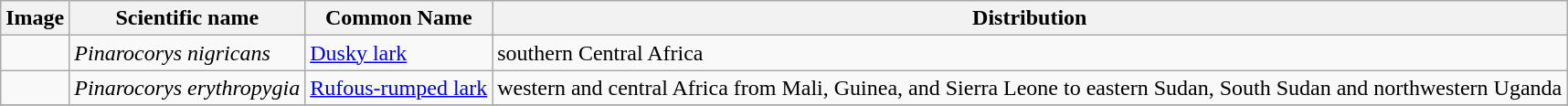<table class="wikitable">
<tr>
<th>Image</th>
<th>Scientific name</th>
<th>Common Name</th>
<th>Distribution</th>
</tr>
<tr>
<td></td>
<td><em>Pinarocorys nigricans</em></td>
<td><a href='#'>Dusky lark</a></td>
<td>southern Central Africa</td>
</tr>
<tr>
<td></td>
<td><em>Pinarocorys erythropygia</em></td>
<td><a href='#'>Rufous-rumped lark</a></td>
<td>western and central Africa from Mali, Guinea, and Sierra Leone to eastern Sudan, South Sudan and northwestern Uganda</td>
</tr>
<tr>
</tr>
</table>
